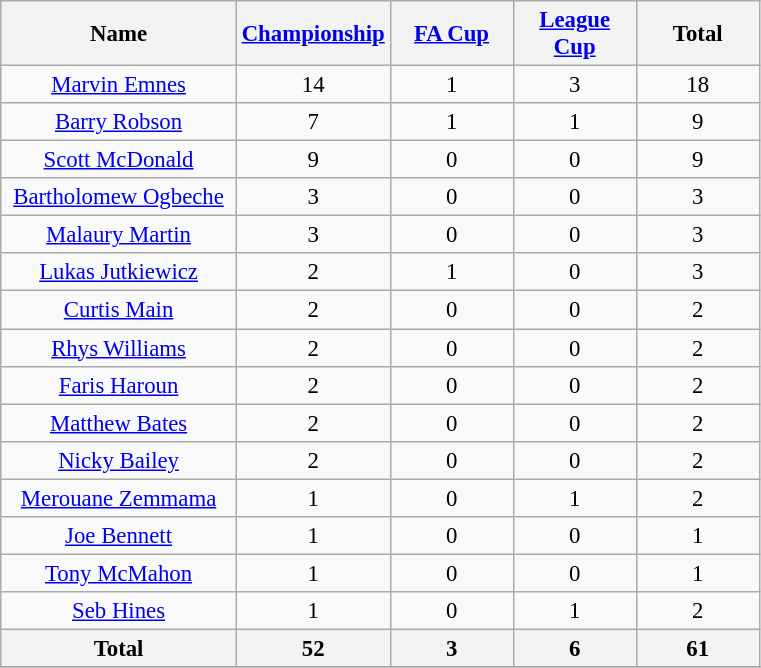<table class="wikitable sortable" style="text-align:center; font-size:95%">
<tr>
<th width=150px>Name</th>
<th width=75px><a href='#'>Championship</a></th>
<th width=75px><a href='#'>FA Cup</a></th>
<th width=75px><a href='#'>League<br>Cup</a></th>
<th width=75px>Total</th>
</tr>
<tr>
<td> <a href='#'>Marvin Emnes</a></td>
<td>14</td>
<td>1</td>
<td>3</td>
<td>18</td>
</tr>
<tr>
<td> <a href='#'>Barry Robson</a></td>
<td>7</td>
<td>1</td>
<td>1</td>
<td>9</td>
</tr>
<tr>
<td> <a href='#'>Scott McDonald</a></td>
<td>9</td>
<td>0</td>
<td>0</td>
<td>9</td>
</tr>
<tr>
<td> <a href='#'>Bartholomew Ogbeche</a></td>
<td>3</td>
<td>0</td>
<td>0</td>
<td>3</td>
</tr>
<tr>
<td> <a href='#'>Malaury Martin</a></td>
<td>3</td>
<td>0</td>
<td>0</td>
<td>3</td>
</tr>
<tr>
<td> <a href='#'>Lukas Jutkiewicz</a></td>
<td>2</td>
<td>1</td>
<td>0</td>
<td>3</td>
</tr>
<tr>
<td> <a href='#'>Curtis Main</a></td>
<td>2</td>
<td>0</td>
<td>0</td>
<td>2</td>
</tr>
<tr>
<td> <a href='#'>Rhys Williams</a></td>
<td>2</td>
<td>0</td>
<td>0</td>
<td>2</td>
</tr>
<tr>
<td> <a href='#'>Faris Haroun</a></td>
<td>2</td>
<td>0</td>
<td>0</td>
<td>2</td>
</tr>
<tr>
<td> <a href='#'>Matthew Bates</a></td>
<td>2</td>
<td>0</td>
<td>0</td>
<td>2</td>
</tr>
<tr>
<td> <a href='#'>Nicky Bailey</a></td>
<td>2</td>
<td>0</td>
<td>0</td>
<td>2</td>
</tr>
<tr>
<td> <a href='#'>Merouane Zemmama</a></td>
<td>1</td>
<td>0</td>
<td>1</td>
<td>2</td>
</tr>
<tr>
<td> <a href='#'>Joe Bennett</a></td>
<td>1</td>
<td>0</td>
<td>0</td>
<td>1</td>
</tr>
<tr>
<td> <a href='#'>Tony McMahon</a></td>
<td>1</td>
<td>0</td>
<td>0</td>
<td>1</td>
</tr>
<tr>
<td> <a href='#'>Seb Hines</a></td>
<td>1</td>
<td>0</td>
<td>1</td>
<td>2</td>
</tr>
<tr class="unsortable">
<th>Total</th>
<th>52</th>
<th>3</th>
<th>6</th>
<th>61</th>
</tr>
<tr>
</tr>
</table>
